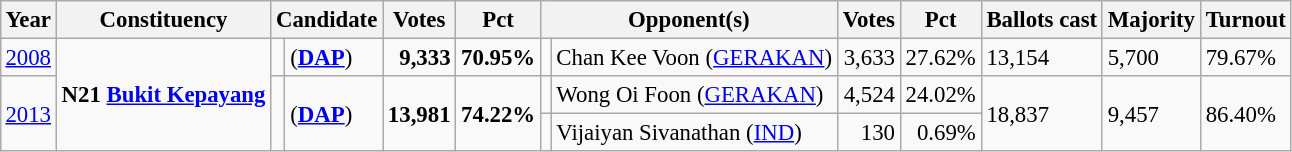<table class="wikitable" style="margin:0.5em ; font-size:95%">
<tr>
<th>Year</th>
<th>Constituency</th>
<th colspan=2>Candidate</th>
<th>Votes</th>
<th>Pct</th>
<th colspan=2>Opponent(s)</th>
<th>Votes</th>
<th>Pct</th>
<th>Ballots cast</th>
<th>Majority</th>
<th>Turnout</th>
</tr>
<tr>
<td><a href='#'>2008</a></td>
<td rowspan=3><strong>N21 <a href='#'>Bukit Kepayang</a></strong></td>
<td></td>
<td> (<a href='#'><strong>DAP</strong></a>)</td>
<td align="right"><strong>9,333</strong></td>
<td><strong>70.95%</strong></td>
<td></td>
<td>Chan Kee Voon (<a href='#'>GERAKAN</a>)</td>
<td align="right">3,633</td>
<td>27.62%</td>
<td>13,154</td>
<td>5,700</td>
<td>79.67%</td>
</tr>
<tr>
<td rowspan="2"><a href='#'>2013</a></td>
<td rowspan="2" ></td>
<td rowspan="2"> (<a href='#'><strong>DAP</strong></a>)</td>
<td rowspan="2" align="right"><strong>13,981</strong></td>
<td rowspan="2"><strong>74.22%</strong></td>
<td></td>
<td>Wong Oi Foon (<a href='#'>GERAKAN</a>)</td>
<td align="right">4,524</td>
<td>24.02%</td>
<td rowspan="2">18,837</td>
<td rowspan="2">9,457</td>
<td rowspan="2">86.40%</td>
</tr>
<tr>
<td></td>
<td>Vijaiyan Sivanathan (<a href='#'>IND</a>)</td>
<td align="right">130</td>
<td align="right">0.69%</td>
</tr>
</table>
